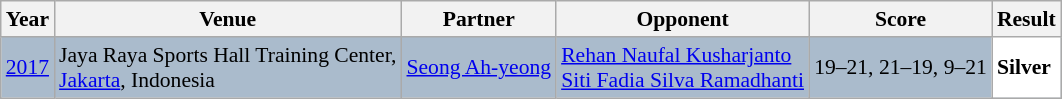<table class="sortable wikitable" style="font-size: 90%;">
<tr>
<th>Year</th>
<th>Venue</th>
<th>Partner</th>
<th>Opponent</th>
<th>Score</th>
<th>Result</th>
</tr>
<tr style="background:#AABBCC">
<td align="center"><a href='#'>2017</a></td>
<td align="left">Jaya Raya Sports Hall Training Center,<br><a href='#'>Jakarta</a>, Indonesia</td>
<td align="left"> <a href='#'>Seong Ah-yeong</a></td>
<td align="left"> <a href='#'>Rehan Naufal Kusharjanto</a><br> <a href='#'>Siti Fadia Silva Ramadhanti</a></td>
<td align="left">19–21, 21–19, 9–21</td>
<td style="text-align:left; background:white"> <strong>Silver</strong></td>
</tr>
</table>
